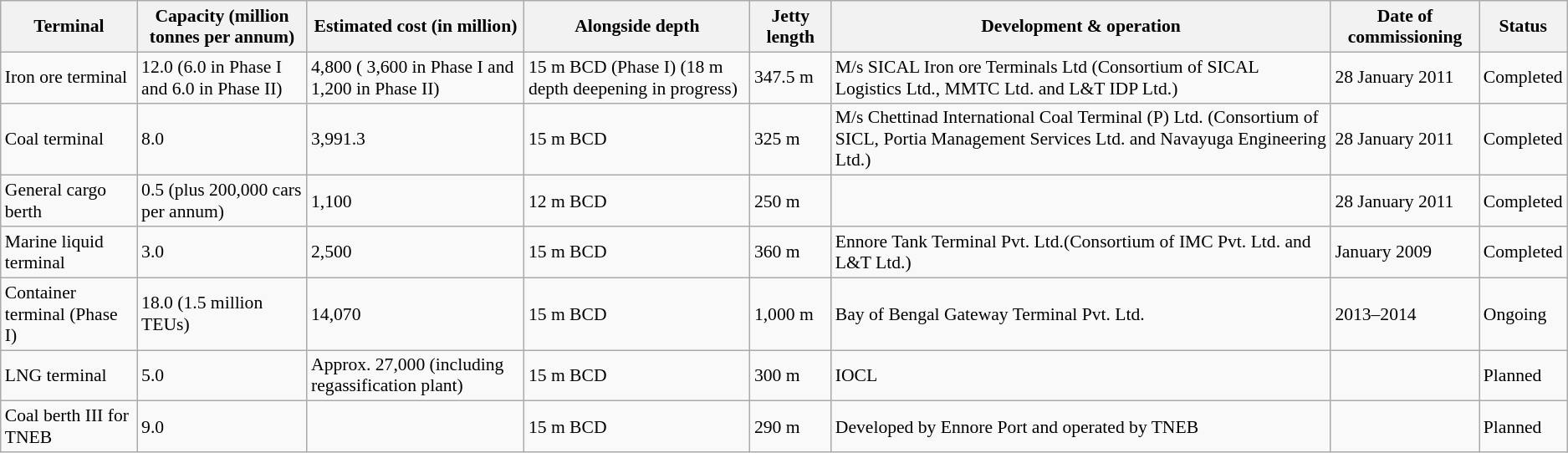<table class="wikitable" style="font-size: 90%">
<tr>
<th>Terminal</th>
<th>Capacity (million tonnes per annum)</th>
<th>Estimated cost (in million)</th>
<th>Alongside depth</th>
<th>Jetty length</th>
<th>Development & operation</th>
<th>Date of commissioning</th>
<th>Status</th>
</tr>
<tr>
<td>Iron ore terminal</td>
<td>12.0 (6.0 in Phase I and 6.0 in Phase II)</td>
<td> 4,800 ( 3,600 in Phase I and  1,200 in Phase II)</td>
<td>15 m BCD (Phase I) (18 m depth deepening in progress)</td>
<td>347.5 m</td>
<td>M/s SICAL Iron ore Terminals Ltd (Consortium of SICAL Logistics Ltd., MMTC Ltd. and L&T IDP Ltd.)</td>
<td>28 January 2011</td>
<td>Completed</td>
</tr>
<tr>
<td>Coal terminal</td>
<td>8.0</td>
<td> 3,991.3</td>
<td>15 m BCD</td>
<td>325 m</td>
<td>M/s Chettinad International Coal Terminal (P) Ltd. (Consortium of SICL, Portia Management Services Ltd. and Navayuga Engineering Ltd.)</td>
<td>28 January 2011</td>
<td>Completed</td>
</tr>
<tr>
<td>General cargo berth</td>
<td>0.5 (plus 200,000 cars per annum)</td>
<td> 1,100</td>
<td>12 m BCD</td>
<td>250 m</td>
<td></td>
<td>28 January 2011</td>
<td>Completed</td>
</tr>
<tr>
<td>Marine liquid terminal</td>
<td>3.0</td>
<td> 2,500</td>
<td>15 m BCD</td>
<td>360 m</td>
<td>Ennore Tank Terminal Pvt. Ltd.(Consortium of IMC Pvt. Ltd. and L&T Ltd.)</td>
<td>January 2009</td>
<td>Completed</td>
</tr>
<tr>
<td>Container terminal (Phase I)</td>
<td>18.0 (1.5 million TEUs)</td>
<td> 14,070</td>
<td>15 m BCD</td>
<td>1,000 m</td>
<td>Bay of Bengal Gateway Terminal Pvt. Ltd.</td>
<td>2013–2014</td>
<td>Ongoing</td>
</tr>
<tr>
<td>LNG terminal</td>
<td>5.0</td>
<td>Approx.  27,000 (including regassification plant)</td>
<td>15 m BCD</td>
<td>300 m</td>
<td>IOCL</td>
<td></td>
<td>Planned</td>
</tr>
<tr>
<td>Coal berth III for TNEB</td>
<td>9.0</td>
<td></td>
<td>15 m BCD</td>
<td>290 m</td>
<td>Developed by Ennore Port and operated by TNEB</td>
<td></td>
<td>Planned</td>
</tr>
</table>
